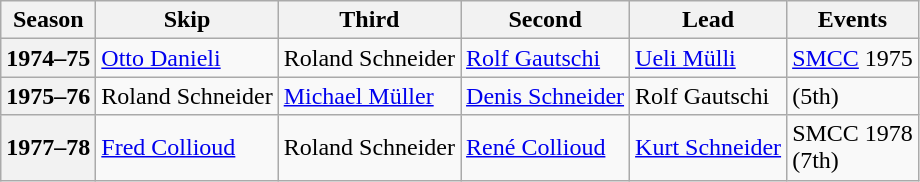<table class="wikitable">
<tr>
<th scope="col">Season</th>
<th scope="col">Skip</th>
<th scope="col">Third</th>
<th scope="col">Second</th>
<th scope="col">Lead</th>
<th scope="col">Events</th>
</tr>
<tr>
<th scope="row">1974–75</th>
<td><a href='#'>Otto Danieli</a></td>
<td>Roland Schneider</td>
<td><a href='#'>Rolf Gautschi</a></td>
<td><a href='#'>Ueli Mülli</a></td>
<td><a href='#'>SMCC</a> 1975 <br> </td>
</tr>
<tr>
<th scope="row">1975–76</th>
<td>Roland Schneider</td>
<td><a href='#'>Michael Müller</a></td>
<td><a href='#'>Denis Schneider</a></td>
<td>Rolf Gautschi</td>
<td> (5th)</td>
</tr>
<tr>
<th scope="row">1977–78</th>
<td><a href='#'>Fred Collioud</a></td>
<td>Roland Schneider</td>
<td><a href='#'>René Collioud</a></td>
<td><a href='#'>Kurt Schneider</a></td>
<td>SMCC 1978 <br> (7th)</td>
</tr>
</table>
